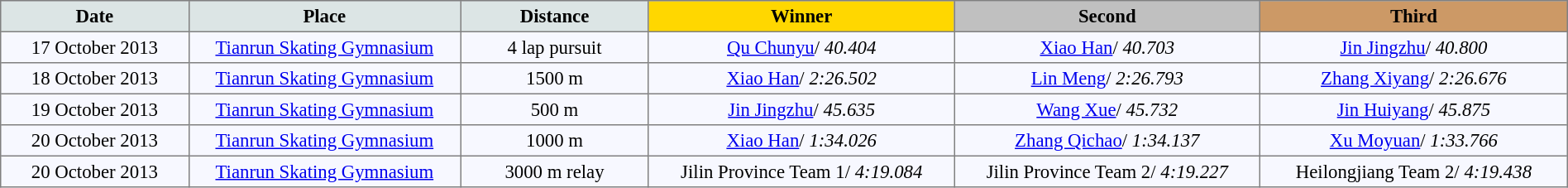<table bgcolor="#f7f8ff" cellpadding="3" cellspacing="0" border="1" style="font-size: 95%; border: gray solid 1px; border-collapse: collapse;">
<tr bgcolor="#CCCCCC">
<td align="center" bgcolor="#DCE5E5" width="150"><strong>Date</strong></td>
<td align="center" bgcolor="#DCE5E5" width="220"><strong>Place</strong></td>
<td align="center" bgcolor="#DCE5E5" width="150"><strong>Distance</strong></td>
<td align="center" bgcolor="gold" width="250"><strong>Winner</strong></td>
<td align="center" bgcolor="silver" width="250"><strong>Second</strong></td>
<td align="center" bgcolor="CC9966" width="250"><strong>Third</strong></td>
</tr>
<tr align="left">
<td align="center">17 October 2013</td>
<td align="center"><a href='#'>Tianrun Skating Gymnasium</a></td>
<td align="center">4 lap pursuit</td>
<td align="center"><a href='#'>Qu Chunyu</a>/ <em>40.404</em></td>
<td align="center"><a href='#'>Xiao Han</a>/ <em>40.703</em></td>
<td align="center"><a href='#'>Jin Jingzhu</a>/ <em>40.800</em></td>
</tr>
<tr align="left">
<td align="center">18 October 2013</td>
<td align="center"><a href='#'>Tianrun Skating Gymnasium</a></td>
<td align="center">1500 m</td>
<td align="center"><a href='#'>Xiao Han</a>/ <em>2:26.502</em></td>
<td align="center"><a href='#'>Lin Meng</a>/ <em>2:26.793</em></td>
<td align="center"><a href='#'>Zhang Xiyang</a>/ <em>2:26.676</em></td>
</tr>
<tr align="left">
<td align="center">19 October 2013</td>
<td align="center"><a href='#'>Tianrun Skating Gymnasium</a></td>
<td align="center">500 m</td>
<td align="center"><a href='#'>Jin Jingzhu</a>/ <em>45.635</em></td>
<td align="center"><a href='#'>Wang Xue</a>/ <em>45.732</em></td>
<td align="center"><a href='#'>Jin Huiyang</a>/ <em>45.875</em></td>
</tr>
<tr align="left">
<td align="center">20 October 2013</td>
<td align="center"><a href='#'>Tianrun Skating Gymnasium</a></td>
<td align="center">1000 m</td>
<td align="center"><a href='#'>Xiao Han</a>/ <em>1:34.026</em></td>
<td align="center"><a href='#'>Zhang Qichao</a>/ <em>1:34.137</em></td>
<td align="center"><a href='#'>Xu Moyuan</a>/ <em>1:33.766</em></td>
</tr>
<tr align="left">
<td align="center">20 October 2013</td>
<td align="center"><a href='#'>Tianrun Skating Gymnasium</a></td>
<td align="center">3000 m relay</td>
<td align="center">Jilin Province Team 1/ <em>4:19.084</em></td>
<td align="center">Jilin Province Team 2/ <em>4:19.227</em></td>
<td align="center">Heilongjiang Team 2/ <em>4:19.438</em></td>
</tr>
</table>
